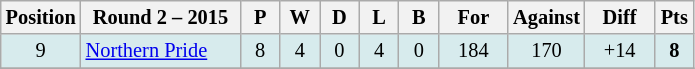<table class="wikitable" style="text-align:center; font-size:85%;">
<tr>
<th width=40 abbr="Position">Position</th>
<th width=100>Round 2 – 2015</th>
<th width=20 abbr="Played">P</th>
<th width=20 abbr="Won">W</th>
<th width=20 abbr="Drawn">D</th>
<th width=20 abbr="Lost">L</th>
<th width=20 abbr="Bye">B</th>
<th width=40 abbr="Points for">For</th>
<th width=40 abbr="Points against">Against</th>
<th width=40 abbr="Points difference">Diff</th>
<th width=20 abbr="Points">Pts</th>
</tr>
<tr style="background: #d7ebed;">
<td>9</td>
<td style="text-align:left;"> <a href='#'>Northern Pride</a></td>
<td>8</td>
<td>4</td>
<td>0</td>
<td>4</td>
<td>0</td>
<td>184</td>
<td>170</td>
<td>+14</td>
<td><strong>8</strong></td>
</tr>
<tr>
</tr>
</table>
